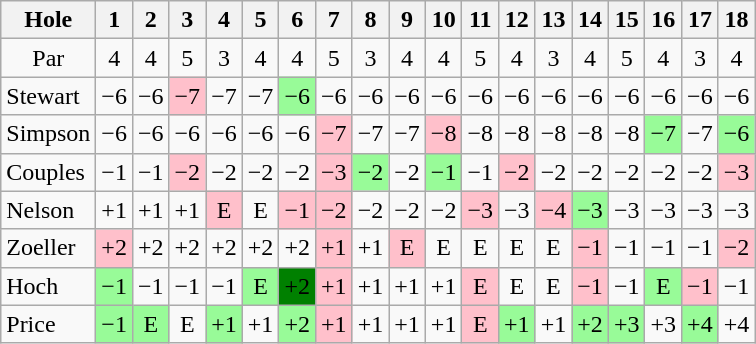<table class="wikitable" style="text-align:center">
<tr>
<th>Hole</th>
<th>1</th>
<th>2</th>
<th>3</th>
<th>4</th>
<th>5</th>
<th>6</th>
<th>7</th>
<th>8</th>
<th>9</th>
<th>10</th>
<th>11</th>
<th>12</th>
<th>13</th>
<th>14</th>
<th>15</th>
<th>16</th>
<th>17</th>
<th>18</th>
</tr>
<tr>
<td>Par</td>
<td>4</td>
<td>4</td>
<td>5</td>
<td>3</td>
<td>4</td>
<td>4</td>
<td>5</td>
<td>3</td>
<td>4</td>
<td>4</td>
<td>5</td>
<td>4</td>
<td>3</td>
<td>4</td>
<td>5</td>
<td>4</td>
<td>3</td>
<td>4</td>
</tr>
<tr>
<td align=left> Stewart</td>
<td>−6</td>
<td>−6</td>
<td style="background: Pink;">−7</td>
<td>−7</td>
<td>−7</td>
<td style="background: PaleGreen;">−6</td>
<td>−6</td>
<td>−6</td>
<td>−6</td>
<td>−6</td>
<td>−6</td>
<td>−6</td>
<td>−6</td>
<td>−6</td>
<td>−6</td>
<td>−6</td>
<td>−6</td>
<td>−6</td>
</tr>
<tr>
<td align=left> Simpson</td>
<td>−6</td>
<td>−6</td>
<td>−6</td>
<td>−6</td>
<td>−6</td>
<td>−6</td>
<td style="background: Pink;">−7</td>
<td>−7</td>
<td>−7</td>
<td style="background: Pink;">−8</td>
<td>−8</td>
<td>−8</td>
<td>−8</td>
<td>−8</td>
<td>−8</td>
<td style="background: PaleGreen;">−7</td>
<td>−7</td>
<td style="background: PaleGreen;">−6</td>
</tr>
<tr>
<td align=left> Couples</td>
<td>−1</td>
<td>−1</td>
<td style="background: Pink;">−2</td>
<td>−2</td>
<td>−2</td>
<td>−2</td>
<td style="background: Pink;">−3</td>
<td style="background: PaleGreen;">−2</td>
<td>−2</td>
<td style="background: PaleGreen;">−1</td>
<td>−1</td>
<td style="background: Pink;">−2</td>
<td>−2</td>
<td>−2</td>
<td>−2</td>
<td>−2</td>
<td>−2</td>
<td style="background: Pink;">−3</td>
</tr>
<tr>
<td align=left> Nelson</td>
<td>+1</td>
<td>+1</td>
<td>+1</td>
<td style="background: Pink;">E</td>
<td>E</td>
<td style="background: Pink;">−1</td>
<td style="background: Pink;">−2</td>
<td>−2</td>
<td>−2</td>
<td>−2</td>
<td style="background: Pink;">−3</td>
<td>−3</td>
<td style="background: Pink;">−4</td>
<td style="background: PaleGreen;">−3</td>
<td>−3</td>
<td>−3</td>
<td>−3</td>
<td>−3</td>
</tr>
<tr>
<td align=left> Zoeller</td>
<td style="background: Pink;">+2</td>
<td>+2</td>
<td>+2</td>
<td>+2</td>
<td>+2</td>
<td>+2</td>
<td style="background: Pink;">+1</td>
<td>+1</td>
<td style="background: Pink;">E</td>
<td>E</td>
<td>E</td>
<td>E</td>
<td>E</td>
<td style="background: Pink;">−1</td>
<td>−1</td>
<td>−1</td>
<td>−1</td>
<td style="background: Pink;">−2</td>
</tr>
<tr>
<td align=left> Hoch</td>
<td style="background: PaleGreen;">−1</td>
<td>−1</td>
<td>−1</td>
<td>−1</td>
<td style="background: PaleGreen;">E</td>
<td style="background: Green;">+2</td>
<td style="background: Pink;">+1</td>
<td>+1</td>
<td>+1</td>
<td>+1</td>
<td style="background: Pink;">E</td>
<td>E</td>
<td>E</td>
<td style="background: Pink;">−1</td>
<td>−1</td>
<td style="background: PaleGreen;">E</td>
<td style="background: Pink;">−1</td>
<td>−1</td>
</tr>
<tr>
<td align=left> Price</td>
<td style="background: PaleGreen;">−1</td>
<td style="background: PaleGreen;">E</td>
<td>E</td>
<td style="background: PaleGreen;">+1</td>
<td>+1</td>
<td style="background: PaleGreen;">+2</td>
<td style="background: Pink;">+1</td>
<td>+1</td>
<td>+1</td>
<td>+1</td>
<td style="background: Pink;">E</td>
<td style="background: PaleGreen;">+1</td>
<td>+1</td>
<td style="background: PaleGreen;">+2</td>
<td style="background: PaleGreen;">+3</td>
<td>+3</td>
<td style="background: PaleGreen;">+4</td>
<td>+4</td>
</tr>
</table>
